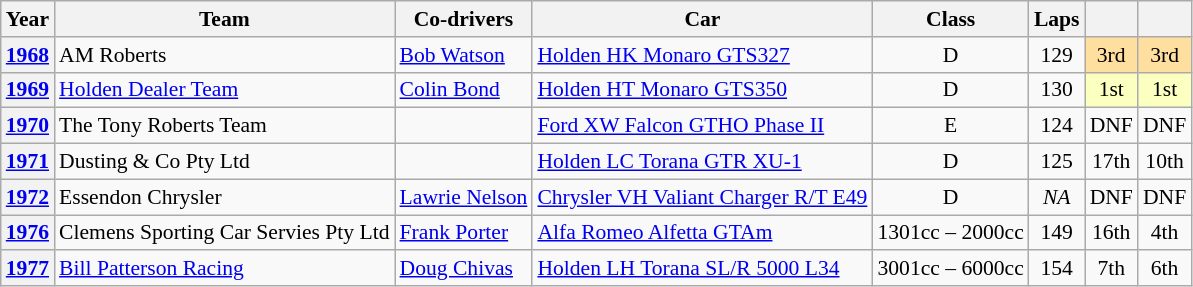<table class="wikitable" style="text-align:center; font-size:90%">
<tr>
<th>Year</th>
<th>Team</th>
<th>Co-drivers</th>
<th>Car</th>
<th>Class</th>
<th>Laps</th>
<th></th>
<th></th>
</tr>
<tr>
<th><a href='#'>1968</a></th>
<td align="left"> AM Roberts</td>
<td align="left"> <a href='#'>Bob Watson</a></td>
<td align="left"><a href='#'>Holden HK Monaro GTS327</a></td>
<td>D</td>
<td>129</td>
<td style="background:#ffdf9f;">3rd</td>
<td style="background:#ffdf9f;">3rd</td>
</tr>
<tr>
<th><a href='#'>1969</a></th>
<td align="left"> <a href='#'>Holden Dealer Team</a></td>
<td align="left"> <a href='#'>Colin Bond</a></td>
<td align="left"><a href='#'>Holden HT Monaro GTS350</a></td>
<td>D</td>
<td>130</td>
<td style="background:#fbffbf;">1st</td>
<td style="background:#fbffbf;">1st</td>
</tr>
<tr>
<th><a href='#'>1970</a></th>
<td align="left"> The Tony Roberts Team</td>
<td align="left"></td>
<td align="left"><a href='#'>Ford XW Falcon GTHO Phase II</a></td>
<td>E</td>
<td>124</td>
<td>DNF</td>
<td>DNF</td>
</tr>
<tr>
<th><a href='#'>1971</a></th>
<td align="left"> Dusting & Co Pty Ltd</td>
<td align="left"></td>
<td align="left"><a href='#'>Holden LC Torana GTR XU-1</a></td>
<td>D</td>
<td>125</td>
<td>17th</td>
<td>10th</td>
</tr>
<tr>
<th><a href='#'>1972</a></th>
<td align="left"> Essendon Chrysler</td>
<td align="left"> <a href='#'>Lawrie Nelson</a></td>
<td align="left"><a href='#'>Chrysler VH Valiant Charger R/T E49</a></td>
<td>D</td>
<td><em>NA</em></td>
<td>DNF</td>
<td>DNF</td>
</tr>
<tr>
<th><a href='#'>1976</a></th>
<td align="left"> Clemens Sporting Car Servies Pty Ltd</td>
<td align="left"> <a href='#'>Frank Porter</a></td>
<td align="left"><a href='#'>Alfa Romeo Alfetta GTAm</a></td>
<td>1301cc – 2000cc</td>
<td>149</td>
<td>16th</td>
<td>4th</td>
</tr>
<tr align="center">
<th><a href='#'>1977</a></th>
<td align="left"> <a href='#'>Bill Patterson Racing</a></td>
<td align="left"> <a href='#'>Doug Chivas</a></td>
<td align="left"><a href='#'>Holden LH Torana SL/R 5000 L34</a></td>
<td>3001cc – 6000cc</td>
<td>154</td>
<td>7th</td>
<td>6th</td>
</tr>
</table>
